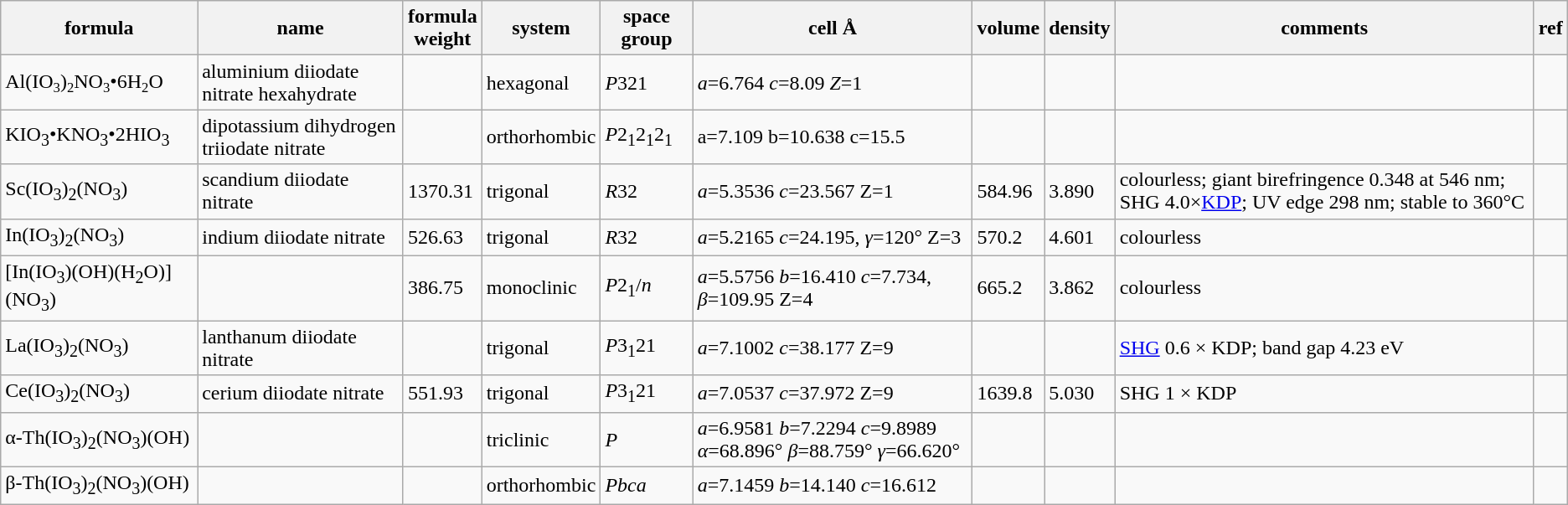<table class="wikitable">
<tr>
<th>formula</th>
<th>name</th>
<th>formula<br>weight</th>
<th>system</th>
<th>space group</th>
<th>cell Å</th>
<th>volume</th>
<th>density</th>
<th>comments</th>
<th>ref</th>
</tr>
<tr>
<td>Al(IO<small><sub>3</sub></small>)<small><sub>2</sub></small>NO<small><sub>3</sub></small>•6H<small><sub>2</sub></small>O</td>
<td>aluminium diiodate nitrate hexahydrate</td>
<td></td>
<td>hexagonal</td>
<td><em>P</em>321</td>
<td><em>a</em>=6.764 <em>c</em>=8.09 <em>Z</em>=1</td>
<td></td>
<td></td>
<td></td>
<td></td>
</tr>
<tr>
<td>KIO<sub>3</sub>•KNO<sub>3</sub>•2HIO<sub>3</sub></td>
<td>dipotassium dihydrogen triiodate nitrate</td>
<td></td>
<td>orthorhombic</td>
<td><em>P</em>2<sub>1</sub>2<sub>1</sub>2<sub>1</sub></td>
<td>a=7.109 b=10.638 c=15.5</td>
<td></td>
<td></td>
<td></td>
<td></td>
</tr>
<tr>
<td>Sc(IO<sub>3</sub>)<sub>2</sub>(NO<sub>3</sub>)</td>
<td>scandium diiodate nitrate</td>
<td>1370.31</td>
<td>trigonal</td>
<td><em>R</em>32</td>
<td><em>a</em>=5.3536 <em>c</em>=23.567 Z=1</td>
<td>584.96</td>
<td>3.890</td>
<td>colourless; giant birefringence 0.348 at 546 nm; SHG 4.0×<a href='#'>KDP</a>; UV edge 298 nm; stable to 360°C</td>
<td></td>
</tr>
<tr>
<td>In(IO<sub>3</sub>)<sub>2</sub>(NO<sub>3</sub>)</td>
<td>indium diiodate nitrate</td>
<td>526.63</td>
<td>trigonal</td>
<td><em>R</em>32</td>
<td><em>a</em>=5.2165 <em>c</em>=24.195, <em>γ</em>=120° Z=3</td>
<td>570.2</td>
<td>4.601</td>
<td>colourless</td>
<td></td>
</tr>
<tr>
<td>[In(IO<sub>3</sub>)(OH)(H<sub>2</sub>O)](NO<sub>3</sub>)</td>
<td></td>
<td>386.75</td>
<td>monoclinic</td>
<td><em>P</em>2<sub>1</sub>/<em>n</em></td>
<td><em>a</em>=5.5756 <em>b</em>=16.410 <em>c</em>=7.734, <em>β</em>=109.95 Z=4</td>
<td>665.2</td>
<td>3.862</td>
<td>colourless</td>
<td></td>
</tr>
<tr>
<td>La(IO<sub>3</sub>)<sub>2</sub>(NO<sub>3</sub>)</td>
<td>lanthanum diiodate nitrate</td>
<td></td>
<td>trigonal</td>
<td><em>P</em>3<sub>1</sub>21</td>
<td><em>a</em>=7.1002 <em>c</em>=38.177 Z=9</td>
<td></td>
<td></td>
<td><a href='#'>SHG</a> 0.6 × KDP; band gap 4.23 eV</td>
<td></td>
</tr>
<tr>
<td>Ce(IO<sub>3</sub>)<sub>2</sub>(NO<sub>3</sub>)</td>
<td>cerium diiodate nitrate</td>
<td>551.93</td>
<td>trigonal</td>
<td><em>P</em>3<sub>1</sub>21</td>
<td><em>a</em>=7.0537 <em>c</em>=37.972 Z=9</td>
<td>1639.8</td>
<td>5.030</td>
<td>SHG 1 × KDP</td>
<td></td>
</tr>
<tr>
<td>α-Th(IO<sub>3</sub>)<sub>2</sub>(NO<sub>3</sub>)(OH)</td>
<td></td>
<td></td>
<td>triclinic</td>
<td><em>P</em></td>
<td><em>a</em>=6.9581 <em>b</em>=7.2294 <em>c</em>=9.8989 <em>α</em>=68.896° <em>β</em>=88.759° <em>γ</em>=66.620°</td>
<td></td>
<td></td>
<td></td>
<td></td>
</tr>
<tr>
<td>β-Th(IO<sub>3</sub>)<sub>2</sub>(NO<sub>3</sub>)(OH)</td>
<td></td>
<td></td>
<td>orthorhombic</td>
<td><em>Pbca</em></td>
<td><em>a</em>=7.1459 <em>b</em>=14.140 <em>c</em>=16.612</td>
<td></td>
<td></td>
<td></td>
<td></td>
</tr>
</table>
